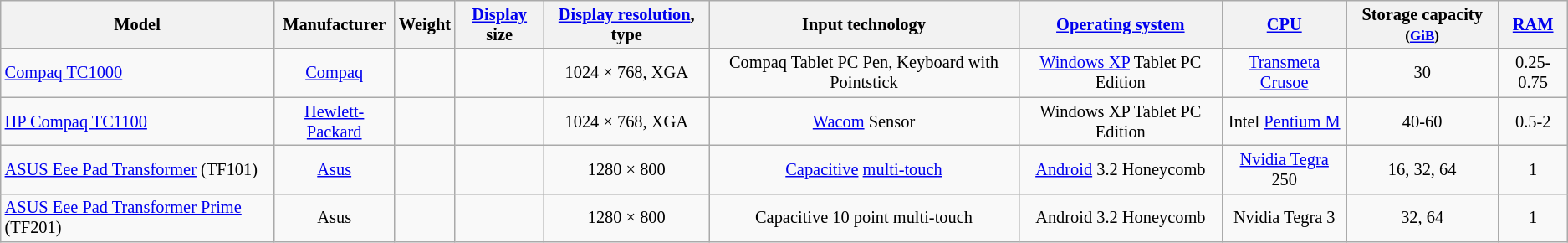<table class="wikitable sortable" style="font-size: 85%; text-align: center; width: auto;">
<tr>
<th>Model</th>
<th>Manufacturer</th>
<th>Weight</th>
<th><a href='#'>Display</a> size</th>
<th><a href='#'>Display resolution</a>, type</th>
<th>Input technology</th>
<th><a href='#'>Operating system</a></th>
<th><a href='#'>CPU</a></th>
<th>Storage capacity <small>(<a href='#'>GiB</a>)</small></th>
<th><a href='#'>RAM</a> <small></small></th>
</tr>
<tr>
<td align=left><a href='#'>Compaq TC1000</a></td>
<td><a href='#'>Compaq</a></td>
<td> <br> </td>
<td></td>
<td>1024 × 768, XGA</td>
<td>Compaq Tablet PC Pen, Keyboard with Pointstick</td>
<td><a href='#'>Windows XP</a> Tablet PC Edition</td>
<td><a href='#'>Transmeta Crusoe</a></td>
<td>30</td>
<td>0.25-0.75</td>
</tr>
<tr>
<td align=left><a href='#'>HP Compaq TC1100</a></td>
<td><a href='#'>Hewlett-Packard</a></td>
<td> <br> </td>
<td></td>
<td>1024 × 768, XGA</td>
<td><a href='#'>Wacom</a> Sensor</td>
<td>Windows XP Tablet PC Edition</td>
<td>Intel <a href='#'>Pentium M</a></td>
<td>40-60</td>
<td>0.5-2</td>
</tr>
<tr>
<td align=left><a href='#'>ASUS Eee Pad Transformer</a> (TF101)</td>
<td><a href='#'>Asus</a></td>
<td></td>
<td></td>
<td>1280 × 800</td>
<td><a href='#'>Capacitive</a> <a href='#'>multi-touch</a></td>
<td><a href='#'>Android</a> 3.2 Honeycomb</td>
<td><a href='#'>Nvidia Tegra</a> 250</td>
<td>16, 32, 64</td>
<td>1</td>
</tr>
<tr>
<td align=left><a href='#'>ASUS Eee Pad Transformer Prime</a> (TF201)</td>
<td>Asus</td>
<td></td>
<td></td>
<td>1280 × 800</td>
<td>Capacitive 10 point multi-touch</td>
<td>Android 3.2 Honeycomb</td>
<td>Nvidia Tegra 3</td>
<td>32, 64</td>
<td>1</td>
</tr>
</table>
